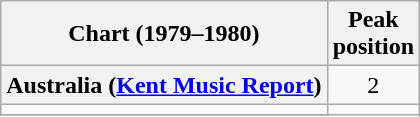<table class="wikitable sortable plainrowheaders" style="text-align:center">
<tr>
<th>Chart (1979–1980)</th>
<th>Peak<br> position</th>
</tr>
<tr>
<th scope="row">Australia (<a href='#'>Kent Music Report</a>)</th>
<td>2</td>
</tr>
<tr>
<td></td>
</tr>
<tr>
</tr>
</table>
